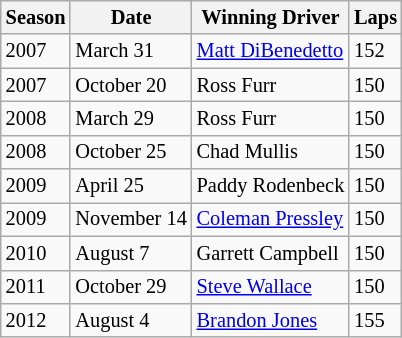<table class="wikitable" style="font-size: 85%;">
<tr>
<th>Season</th>
<th>Date</th>
<th>Winning Driver</th>
<th>Laps</th>
</tr>
<tr>
<td>2007</td>
<td>March 31</td>
<td><a href='#'>Matt DiBenedetto</a></td>
<td>152</td>
</tr>
<tr>
<td>2007</td>
<td>October 20</td>
<td>Ross Furr</td>
<td>150</td>
</tr>
<tr>
<td>2008</td>
<td>March 29</td>
<td>Ross Furr</td>
<td>150</td>
</tr>
<tr>
<td>2008</td>
<td>October 25</td>
<td>Chad Mullis</td>
<td>150</td>
</tr>
<tr>
<td>2009</td>
<td>April 25</td>
<td>Paddy Rodenbeck</td>
<td>150</td>
</tr>
<tr>
<td>2009</td>
<td>November 14</td>
<td><a href='#'>Coleman Pressley</a></td>
<td>150</td>
</tr>
<tr>
<td>2010</td>
<td>August 7</td>
<td>Garrett Campbell</td>
<td>150</td>
</tr>
<tr>
<td>2011</td>
<td>October 29</td>
<td><a href='#'>Steve Wallace</a></td>
<td>150</td>
</tr>
<tr>
<td>2012</td>
<td>August 4</td>
<td><a href='#'>Brandon Jones</a></td>
<td>155</td>
</tr>
</table>
